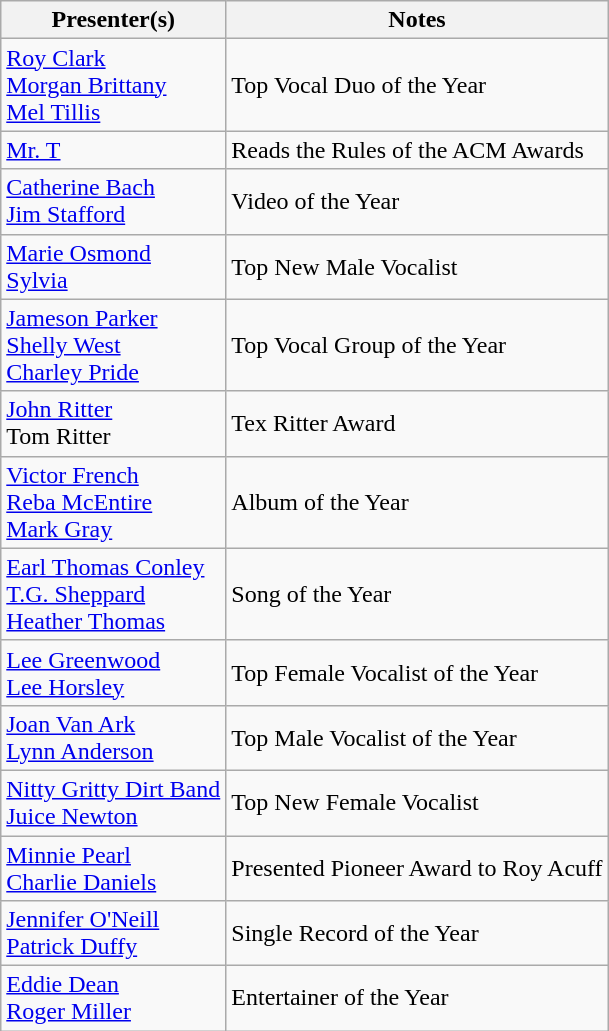<table class="wikitable">
<tr>
<th>Presenter(s)</th>
<th>Notes</th>
</tr>
<tr>
<td><a href='#'>Roy Clark</a><br><a href='#'>Morgan Brittany</a><br><a href='#'>Mel Tillis</a></td>
<td>Top Vocal Duo of the Year</td>
</tr>
<tr>
<td><a href='#'>Mr. T</a></td>
<td>Reads the Rules of the ACM Awards</td>
</tr>
<tr>
<td><a href='#'>Catherine Bach</a><br><a href='#'>Jim Stafford</a></td>
<td>Video of the Year</td>
</tr>
<tr>
<td><a href='#'>Marie Osmond</a><br><a href='#'>Sylvia</a></td>
<td>Top New Male Vocalist</td>
</tr>
<tr>
<td><a href='#'>Jameson Parker</a><br><a href='#'>Shelly West</a><br><a href='#'>Charley Pride</a></td>
<td>Top Vocal Group of the Year</td>
</tr>
<tr>
<td><a href='#'>John Ritter</a><br>Tom Ritter</td>
<td>Tex Ritter Award</td>
</tr>
<tr>
<td><a href='#'>Victor French</a><br><a href='#'>Reba McEntire</a><br><a href='#'>Mark Gray</a></td>
<td>Album of the Year</td>
</tr>
<tr>
<td><a href='#'>Earl Thomas Conley</a><br><a href='#'>T.G. Sheppard</a><br><a href='#'>Heather Thomas</a></td>
<td>Song of the Year</td>
</tr>
<tr>
<td><a href='#'>Lee Greenwood</a><br><a href='#'>Lee Horsley</a></td>
<td>Top Female Vocalist of the Year</td>
</tr>
<tr>
<td><a href='#'>Joan Van Ark</a><br><a href='#'>Lynn Anderson</a></td>
<td>Top Male Vocalist of the Year</td>
</tr>
<tr>
<td><a href='#'>Nitty Gritty Dirt Band</a><br><a href='#'>Juice Newton</a></td>
<td>Top New Female Vocalist</td>
</tr>
<tr>
<td><a href='#'>Minnie Pearl</a><br><a href='#'>Charlie Daniels</a></td>
<td>Presented Pioneer Award to Roy Acuff</td>
</tr>
<tr>
<td><a href='#'>Jennifer O'Neill</a><br><a href='#'>Patrick Duffy</a></td>
<td>Single Record of the Year</td>
</tr>
<tr>
<td><a href='#'>Eddie Dean</a><br><a href='#'>Roger Miller</a></td>
<td>Entertainer of the Year</td>
</tr>
</table>
